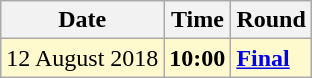<table class="wikitable">
<tr>
<th>Date</th>
<th>Time</th>
<th>Round</th>
</tr>
<tr style=background:lemonchiffon>
<td>12 August 2018</td>
<td><strong>10:00</strong></td>
<td><strong><a href='#'>Final</a></strong></td>
</tr>
</table>
